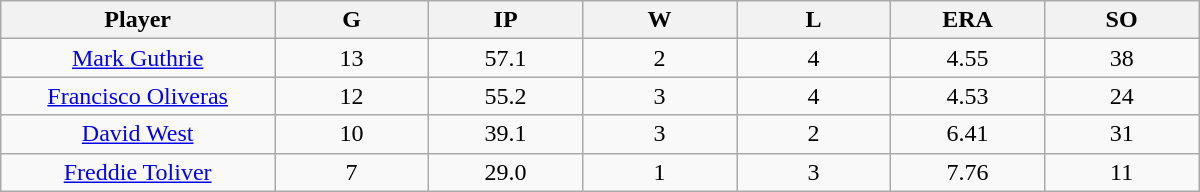<table class="wikitable sortable">
<tr>
<th bgcolor="#DDDDFF" width="16%">Player</th>
<th bgcolor="#DDDDFF" width="9%">G</th>
<th bgcolor="#DDDDFF" width="9%">IP</th>
<th bgcolor="#DDDDFF" width="9%">W</th>
<th bgcolor="#DDDDFF" width="9%">L</th>
<th bgcolor="#DDDDFF" width="9%">ERA</th>
<th bgcolor="#DDDDFF" width="9%">SO</th>
</tr>
<tr align=center>
<td><a href='#'>Mark Guthrie</a></td>
<td>13</td>
<td>57.1</td>
<td>2</td>
<td>4</td>
<td>4.55</td>
<td>38</td>
</tr>
<tr align=center>
<td><a href='#'>Francisco Oliveras</a></td>
<td>12</td>
<td>55.2</td>
<td>3</td>
<td>4</td>
<td>4.53</td>
<td>24</td>
</tr>
<tr align=center>
<td><a href='#'>David West</a></td>
<td>10</td>
<td>39.1</td>
<td>3</td>
<td>2</td>
<td>6.41</td>
<td>31</td>
</tr>
<tr align=center>
<td><a href='#'>Freddie Toliver</a></td>
<td>7</td>
<td>29.0</td>
<td>1</td>
<td>3</td>
<td>7.76</td>
<td>11</td>
</tr>
</table>
